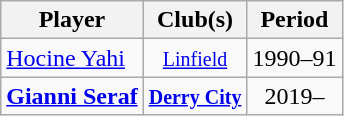<table class="wikitable collapsible collapsed" style="text-align:center">
<tr>
<th scope="col">Player</th>
<th scope="col" class="unsortable">Club(s)</th>
<th scope="col">Period</th>
</tr>
<tr>
<td align="left"><a href='#'>Hocine Yahi</a></td>
<td><small><a href='#'>Linfield</a></small></td>
<td>1990–91</td>
</tr>
<tr>
<td align="left"><strong><a href='#'>Gianni Seraf</a></strong></td>
<td><small><strong><a href='#'>Derry City</a></strong></small></td>
<td>2019–</td>
</tr>
</table>
